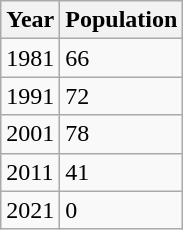<table class="wikitable">
<tr>
<th>Year</th>
<th>Population</th>
</tr>
<tr>
<td>1981</td>
<td>66</td>
</tr>
<tr>
<td>1991</td>
<td>72</td>
</tr>
<tr>
<td>2001</td>
<td>78</td>
</tr>
<tr>
<td>2011</td>
<td>41</td>
</tr>
<tr>
<td>2021</td>
<td>0</td>
</tr>
</table>
